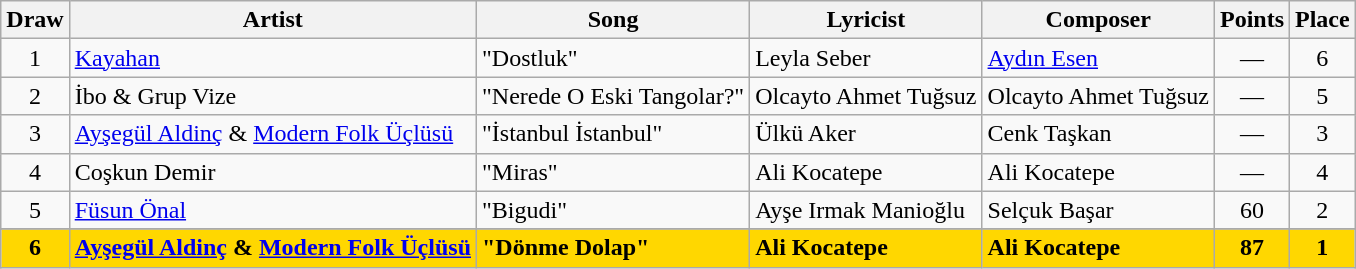<table class="sortable wikitable" style="margin: 1em auto 1em auto; text-align:center">
<tr>
<th>Draw</th>
<th>Artist</th>
<th>Song</th>
<th>Lyricist</th>
<th>Composer</th>
<th>Points</th>
<th>Place</th>
</tr>
<tr>
<td>1</td>
<td align="left"><a href='#'>Kayahan</a></td>
<td align="left">"Dostluk"</td>
<td align="left">Leyla Seber</td>
<td align="left"><a href='#'>Aydın Esen</a></td>
<td>—</td>
<td>6</td>
</tr>
<tr>
<td>2</td>
<td align="left">İbo & Grup Vize</td>
<td align="left">"Nerede O Eski Tangolar?"</td>
<td align="left">Olcayto Ahmet Tuğsuz</td>
<td align="left">Olcayto Ahmet Tuğsuz</td>
<td>—</td>
<td>5</td>
</tr>
<tr>
<td>3</td>
<td align="left"><a href='#'>Ayşegül Aldinç</a> & <a href='#'>Modern Folk Üçlüsü</a></td>
<td align="left">"İstanbul İstanbul"</td>
<td align="left">Ülkü Aker</td>
<td align="left">Cenk Taşkan</td>
<td>—</td>
<td>3</td>
</tr>
<tr>
<td>4</td>
<td align="left">Coşkun Demir</td>
<td align="left">"Miras"</td>
<td align="left">Ali Kocatepe</td>
<td align="left">Ali Kocatepe</td>
<td>—</td>
<td>4</td>
</tr>
<tr>
<td>5</td>
<td align="left"><a href='#'>Füsun Önal</a></td>
<td align="left">"Bigudi"</td>
<td align="left">Ayşe Irmak Manioğlu</td>
<td align="left">Selçuk Başar</td>
<td>60</td>
<td>2</td>
</tr>
<tr>
</tr>
<tr bgcolor="gold">
<td><strong>6</strong></td>
<td align="left"><strong><a href='#'>Ayşegül Aldinç</a> & <a href='#'>Modern Folk Üçlüsü</a></strong></td>
<td align="left"><strong>"Dönme Dolap"</strong></td>
<td align="left"><strong>Ali Kocatepe</strong></td>
<td align="left"><strong>Ali Kocatepe</strong></td>
<td><strong>87</strong></td>
<td><strong>1</strong></td>
</tr>
</table>
